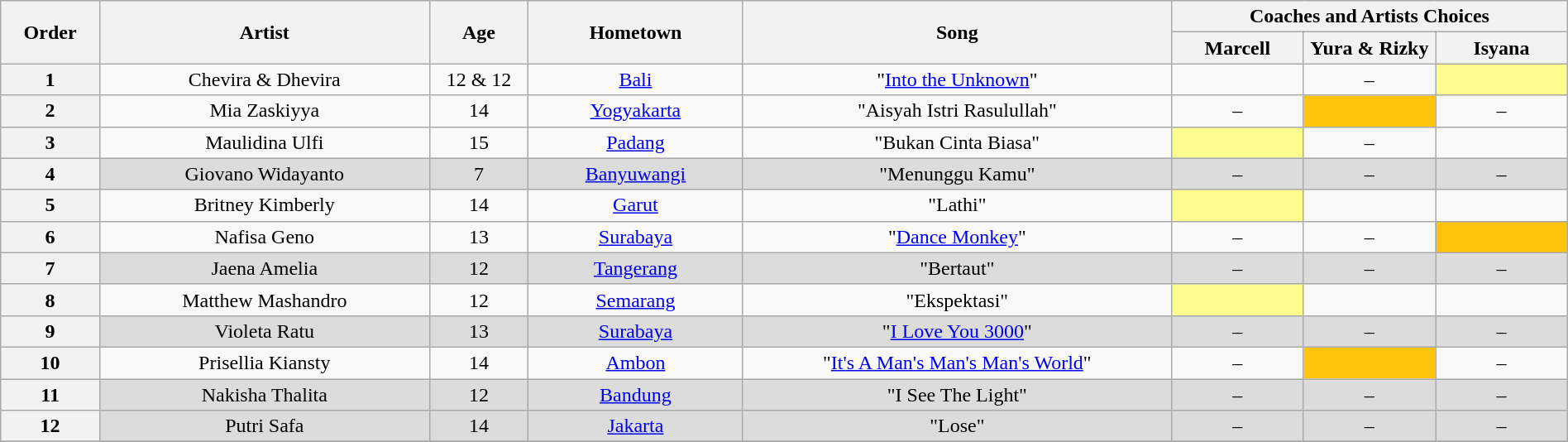<table class="wikitable" style="text-align:center; width:100%;">
<tr>
<th rowspan="2" scope="col" style="width:06%;">Order</th>
<th rowspan="2" scope="col" style="width:20%;">Artist</th>
<th rowspan="2" scope="col" style="width:06%;">Age</th>
<th rowspan="2" scope="col" style="width:13%;">Hometown</th>
<th rowspan="2" scope="col" style="width:26%;">Song</th>
<th colspan="3" scope="col" style="width:40%;">Coaches and Artists Choices</th>
</tr>
<tr>
<th style="width:08%;">Marcell</th>
<th style="width:08%;">Yura & Rizky</th>
<th style="width:08%;">Isyana</th>
</tr>
<tr>
<th>1</th>
<td>Chevira & Dhevira</td>
<td>12 & 12</td>
<td><a href='#'>Bali</a></td>
<td>"<a href='#'>Into the Unknown</a>"</td>
<td><strong></strong></td>
<td>–</td>
<td style="background:#fdfc8f;"><strong></strong></td>
</tr>
<tr>
<th>2</th>
<td>Mia Zaskiyya</td>
<td>14</td>
<td><a href='#'>Yogyakarta</a></td>
<td>"Aisyah Istri Rasulullah"</td>
<td>–</td>
<td style="background:#ffc40c"><strong></strong></td>
<td>–</td>
</tr>
<tr>
<th>3</th>
<td>Maulidina Ulfi</td>
<td>15</td>
<td><a href='#'>Padang</a></td>
<td>"Bukan Cinta Biasa"</td>
<td style="background:#fdfc8f;"><strong></strong></td>
<td>–</td>
<td><strong></strong></td>
</tr>
<tr style="background:#DCDCDC;">
<th>4</th>
<td>Giovano Widayanto</td>
<td>7</td>
<td><a href='#'>Banyuwangi</a></td>
<td>"Menunggu Kamu"</td>
<td>–</td>
<td>–</td>
<td>–</td>
</tr>
<tr>
<th>5</th>
<td>Britney Kimberly</td>
<td>14</td>
<td><a href='#'>Garut</a></td>
<td>"Lathi"</td>
<td style="background:#fdfc8f;"><strong></strong></td>
<td><strong></strong></td>
<td><strong></strong> </td>
</tr>
<tr>
<th>6</th>
<td>Nafisa Geno</td>
<td>13</td>
<td><a href='#'>Surabaya</a></td>
<td>"<a href='#'>Dance Monkey</a>"</td>
<td>–</td>
<td>–</td>
<td style="background:#ffc40c"><strong></strong></td>
</tr>
<tr style="background:#DCDCDC;">
<th>7</th>
<td>Jaena Amelia</td>
<td>12</td>
<td><a href='#'>Tangerang</a></td>
<td>"Bertaut"</td>
<td>–</td>
<td>–</td>
<td>–</td>
</tr>
<tr>
<th>8</th>
<td>Matthew Mashandro</td>
<td>12</td>
<td><a href='#'>Semarang</a></td>
<td>"Ekspektasi"</td>
<td style="background:#fdfc8f;"><strong></strong></td>
<td><strong></strong></td>
<td><strong></strong></td>
</tr>
<tr style="background:#DCDCDC;">
<th>9</th>
<td>Violeta Ratu</td>
<td>13</td>
<td><a href='#'>Surabaya</a></td>
<td>"<a href='#'>I Love You 3000</a>"</td>
<td>–</td>
<td>–</td>
<td>–</td>
</tr>
<tr>
<th>10</th>
<td>Prisellia Kiansty</td>
<td>14</td>
<td><a href='#'>Ambon</a></td>
<td>"<a href='#'>It's A Man's Man's Man's World</a>"</td>
<td>–</td>
<td style="background:#ffc40c"><strong></strong></td>
<td>–</td>
</tr>
<tr style="background:#DCDCDC;">
<th>11</th>
<td>Nakisha Thalita</td>
<td>12</td>
<td><a href='#'>Bandung</a></td>
<td>"I See The Light"</td>
<td>–</td>
<td>–</td>
<td>–</td>
</tr>
<tr style="background:#DCDCDC;">
<th>12</th>
<td>Putri Safa</td>
<td>14</td>
<td><a href='#'>Jakarta</a></td>
<td>"Lose"</td>
<td>–</td>
<td>–</td>
<td>–</td>
</tr>
<tr>
</tr>
</table>
